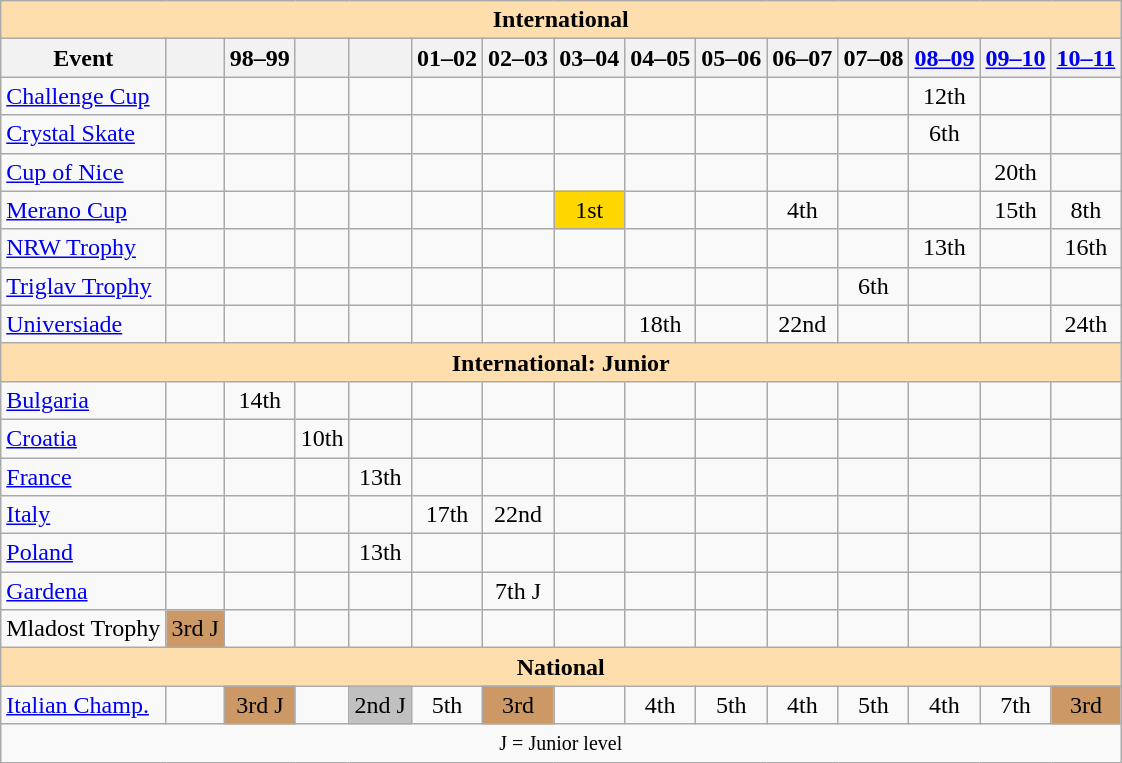<table class="wikitable" style="text-align:center">
<tr>
<th style="background-color: #ffdead; " colspan=15 align=center>International</th>
</tr>
<tr>
<th>Event</th>
<th></th>
<th>98–99</th>
<th></th>
<th></th>
<th>01–02</th>
<th>02–03</th>
<th>03–04</th>
<th>04–05</th>
<th>05–06</th>
<th>06–07</th>
<th>07–08</th>
<th><a href='#'>08–09</a></th>
<th><a href='#'>09–10</a></th>
<th><a href='#'>10–11</a></th>
</tr>
<tr>
<td align=left><a href='#'>Challenge Cup</a></td>
<td></td>
<td></td>
<td></td>
<td></td>
<td></td>
<td></td>
<td></td>
<td></td>
<td></td>
<td></td>
<td></td>
<td>12th</td>
<td></td>
<td></td>
</tr>
<tr>
<td align=left><a href='#'>Crystal Skate</a></td>
<td></td>
<td></td>
<td></td>
<td></td>
<td></td>
<td></td>
<td></td>
<td></td>
<td></td>
<td></td>
<td></td>
<td>6th</td>
<td></td>
<td></td>
</tr>
<tr>
<td align=left><a href='#'>Cup of Nice</a></td>
<td></td>
<td></td>
<td></td>
<td></td>
<td></td>
<td></td>
<td></td>
<td></td>
<td></td>
<td></td>
<td></td>
<td></td>
<td>20th</td>
<td></td>
</tr>
<tr>
<td align=left><a href='#'>Merano Cup</a></td>
<td></td>
<td></td>
<td></td>
<td></td>
<td></td>
<td></td>
<td bgcolor=gold>1st</td>
<td></td>
<td></td>
<td>4th</td>
<td></td>
<td></td>
<td>15th</td>
<td>8th</td>
</tr>
<tr>
<td align=left><a href='#'>NRW Trophy</a></td>
<td></td>
<td></td>
<td></td>
<td></td>
<td></td>
<td></td>
<td></td>
<td></td>
<td></td>
<td></td>
<td></td>
<td>13th</td>
<td></td>
<td>16th</td>
</tr>
<tr>
<td align=left><a href='#'>Triglav Trophy</a></td>
<td></td>
<td></td>
<td></td>
<td></td>
<td></td>
<td></td>
<td></td>
<td></td>
<td></td>
<td></td>
<td>6th</td>
<td></td>
<td></td>
<td></td>
</tr>
<tr>
<td align=left><a href='#'>Universiade</a></td>
<td></td>
<td></td>
<td></td>
<td></td>
<td></td>
<td></td>
<td></td>
<td>18th</td>
<td></td>
<td>22nd</td>
<td></td>
<td></td>
<td></td>
<td>24th</td>
</tr>
<tr>
<th style="background-color: #ffdead; " colspan=15 align=center>International: Junior</th>
</tr>
<tr>
<td align=left> <a href='#'>Bulgaria</a></td>
<td></td>
<td>14th</td>
<td></td>
<td></td>
<td></td>
<td></td>
<td></td>
<td></td>
<td></td>
<td></td>
<td></td>
<td></td>
<td></td>
<td></td>
</tr>
<tr>
<td align=left> <a href='#'>Croatia</a></td>
<td></td>
<td></td>
<td>10th</td>
<td></td>
<td></td>
<td></td>
<td></td>
<td></td>
<td></td>
<td></td>
<td></td>
<td></td>
<td></td>
<td></td>
</tr>
<tr>
<td align=left> <a href='#'>France</a></td>
<td></td>
<td></td>
<td></td>
<td>13th</td>
<td></td>
<td></td>
<td></td>
<td></td>
<td></td>
<td></td>
<td></td>
<td></td>
<td></td>
<td></td>
</tr>
<tr>
<td align=left> <a href='#'>Italy</a></td>
<td></td>
<td></td>
<td></td>
<td></td>
<td>17th</td>
<td>22nd</td>
<td></td>
<td></td>
<td></td>
<td></td>
<td></td>
<td></td>
<td></td>
<td></td>
</tr>
<tr>
<td align=left> <a href='#'>Poland</a></td>
<td></td>
<td></td>
<td></td>
<td>13th</td>
<td></td>
<td></td>
<td></td>
<td></td>
<td></td>
<td></td>
<td></td>
<td></td>
<td></td>
<td></td>
</tr>
<tr>
<td align=left><a href='#'>Gardena</a></td>
<td></td>
<td></td>
<td></td>
<td></td>
<td></td>
<td>7th J</td>
<td></td>
<td></td>
<td></td>
<td></td>
<td></td>
<td></td>
<td></td>
<td></td>
</tr>
<tr>
<td align=left>Mladost Trophy</td>
<td bgcolor=cc9966>3rd J</td>
<td></td>
<td></td>
<td></td>
<td></td>
<td></td>
<td></td>
<td></td>
<td></td>
<td></td>
<td></td>
<td></td>
<td></td>
<td></td>
</tr>
<tr>
<th style="background-color: #ffdead; " colspan=15 align=center>National</th>
</tr>
<tr>
<td align=left><a href='#'>Italian Champ.</a></td>
<td></td>
<td bgcolor=cc9966>3rd J</td>
<td></td>
<td bgcolor=silver>2nd J</td>
<td>5th</td>
<td bgcolor=cc9966>3rd</td>
<td></td>
<td>4th</td>
<td>5th</td>
<td>4th</td>
<td>5th</td>
<td>4th</td>
<td>7th</td>
<td bgcolor=cc9966>3rd</td>
</tr>
<tr>
<td colspan=15 align=center><small> J = Junior level </small></td>
</tr>
</table>
